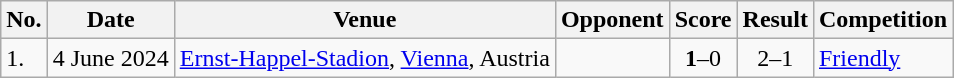<table class="wikitable">
<tr>
<th>No.</th>
<th>Date</th>
<th>Venue</th>
<th>Opponent</th>
<th>Score</th>
<th>Result</th>
<th>Competition</th>
</tr>
<tr>
<td>1.</td>
<td>4 June 2024</td>
<td><a href='#'>Ernst-Happel-Stadion</a>, <a href='#'>Vienna</a>, Austria</td>
<td></td>
<td align=center><strong>1</strong>–0</td>
<td align=center>2–1</td>
<td><a href='#'>Friendly</a></td>
</tr>
</table>
